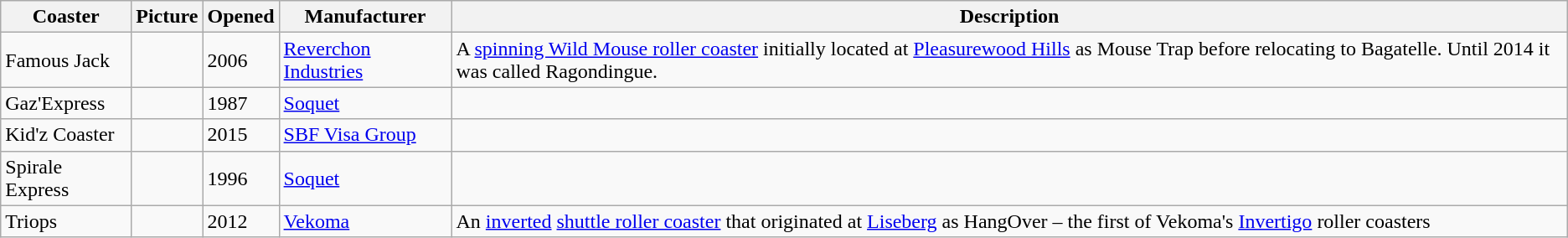<table class="wikitable sortable">
<tr>
<th>Coaster</th>
<th>Picture</th>
<th>Opened</th>
<th>Manufacturer</th>
<th>Description</th>
</tr>
<tr>
<td>Famous Jack</td>
<td> </td>
<td>2006</td>
<td><a href='#'>Reverchon Industries</a></td>
<td>A <a href='#'>spinning Wild Mouse roller coaster</a> initially located at <a href='#'>Pleasurewood Hills</a> as Mouse Trap before relocating to Bagatelle. Until 2014 it was called Ragondingue.</td>
</tr>
<tr>
<td>Gaz'Express</td>
<td> </td>
<td>1987</td>
<td><a href='#'>Soquet</a></td>
<td></td>
</tr>
<tr>
<td>Kid'z Coaster</td>
<td> </td>
<td>2015</td>
<td><a href='#'>SBF Visa Group</a></td>
<td></td>
</tr>
<tr>
<td>Spirale Express</td>
<td> </td>
<td>1996</td>
<td><a href='#'>Soquet</a></td>
<td></td>
</tr>
<tr>
<td>Triops</td>
<td> </td>
<td>2012</td>
<td><a href='#'>Vekoma</a></td>
<td>An <a href='#'>inverted</a> <a href='#'>shuttle roller coaster</a> that originated at <a href='#'>Liseberg</a> as HangOver – the first of Vekoma's <a href='#'>Invertigo</a> roller coasters</td>
</tr>
</table>
